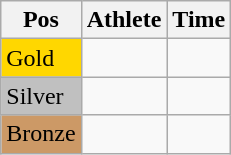<table class="wikitable">
<tr>
<th>Pos</th>
<th>Athlete</th>
<th>Time</th>
</tr>
<tr>
<td bgcolor="gold">Gold</td>
<td></td>
<td></td>
</tr>
<tr>
<td bgcolor="silver">Silver</td>
<td></td>
<td></td>
</tr>
<tr>
<td bgcolor="CC9966">Bronze</td>
<td></td>
<td></td>
</tr>
</table>
